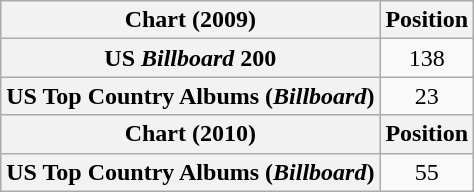<table class="wikitable plainrowheaders" style="text-align:center">
<tr>
<th scope="col">Chart (2009)</th>
<th scope="col">Position</th>
</tr>
<tr>
<th scope="row">US <em>Billboard</em> 200</th>
<td>138</td>
</tr>
<tr>
<th scope="row">US Top Country Albums (<em>Billboard</em>)</th>
<td>23</td>
</tr>
<tr>
<th scope="col">Chart (2010)</th>
<th scope="col">Position</th>
</tr>
<tr>
<th scope="row">US Top Country Albums (<em>Billboard</em>)</th>
<td>55</td>
</tr>
</table>
